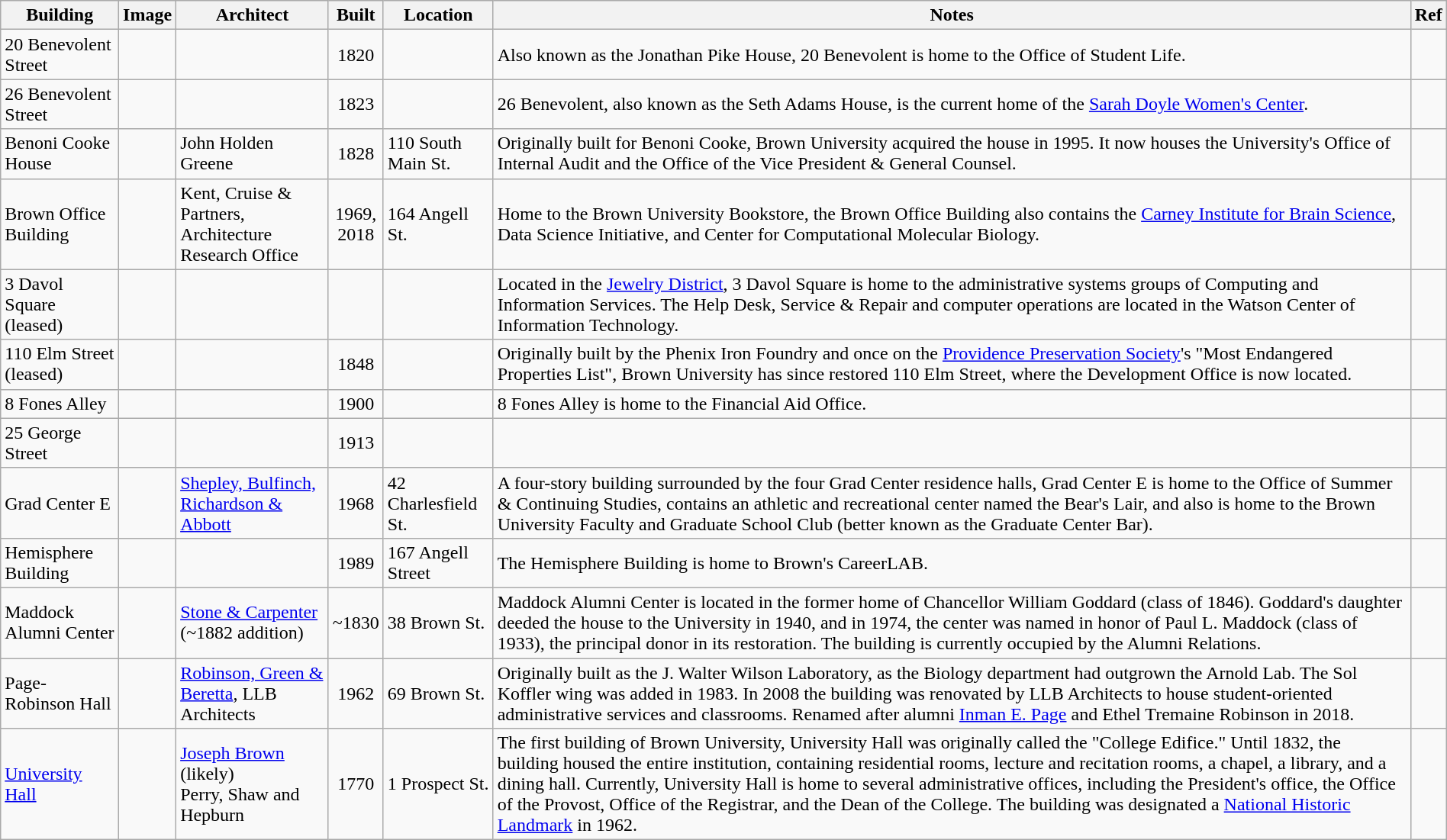<table class="wikitable sortable" style="width:100%">
<tr>
<th>Building</th>
<th class="unsortable">Image</th>
<th>Architect</th>
<th>Built</th>
<th>Location</th>
<th class="unsortable">Notes</th>
<th class="unsortable">Ref</th>
</tr>
<tr>
<td>20 Benevolent Street</td>
<td align="center"></td>
<td></td>
<td align="center">1820</td>
<td></td>
<td>Also known as the Jonathan Pike House, 20 Benevolent is home to the Office of Student Life.</td>
<td align="center"></td>
</tr>
<tr>
<td>26 Benevolent Street</td>
<td align="center"></td>
<td></td>
<td align="center">1823</td>
<td></td>
<td>26 Benevolent, also known as the Seth Adams House, is the current home of the <a href='#'>Sarah Doyle Women's Center</a>.</td>
<td align="center"></td>
</tr>
<tr>
<td>Benoni Cooke House</td>
<td align="center"></td>
<td>John Holden Greene</td>
<td align="center">1828</td>
<td>110 South Main St.</td>
<td>Originally built for Benoni Cooke, Brown University acquired the house in 1995. It now houses the University's Office of Internal Audit and the Office of the Vice President & General Counsel.</td>
<td align="center"></td>
</tr>
<tr>
<td>Brown Office Building</td>
<td align="center"></td>
<td>Kent, Cruise & Partners,<br>Architecture Research Office</td>
<td align="center">1969,<br>2018</td>
<td>164 Angell St.</td>
<td>Home to the Brown University Bookstore, the Brown Office Building also contains the <a href='#'>Carney Institute for Brain Science</a>, Data Science Initiative, and Center for Computational Molecular Biology.</td>
<td align="center"></td>
</tr>
<tr>
<td>3 Davol Square<br>(leased)</td>
<td align="center"></td>
<td></td>
<td align="center"></td>
<td></td>
<td>Located in the <a href='#'>Jewelry District</a>, 3 Davol Square is home to the administrative systems groups of Computing and Information Services. The Help Desk, Service & Repair and computer operations are located in the Watson Center of Information Technology.</td>
<td align="center"></td>
</tr>
<tr>
<td>110 Elm Street<br>(leased)</td>
<td align="center"></td>
<td></td>
<td align="center">1848</td>
<td></td>
<td>Originally built by the Phenix Iron Foundry and once on the <a href='#'>Providence Preservation Society</a>'s "Most Endangered Properties List", Brown University has since restored 110 Elm Street, where the Development Office is now located.</td>
<td align="center"></td>
</tr>
<tr>
<td>8 Fones Alley</td>
<td align="center"></td>
<td></td>
<td align="center">1900</td>
<td></td>
<td>8 Fones Alley is home to the Financial Aid Office.</td>
<td align="center"></td>
</tr>
<tr>
<td>25 George Street</td>
<td align="center"></td>
<td></td>
<td align="center">1913</td>
<td></td>
<td></td>
<td align="center"></td>
</tr>
<tr>
<td>Grad Center E</td>
<td align="center"></td>
<td><a href='#'>Shepley, Bulfinch, Richardson & Abbott</a></td>
<td align="center">1968</td>
<td>42 Charlesfield St.</td>
<td>A four-story building surrounded by the four Grad Center residence halls, Grad Center E is home to the Office of Summer & Continuing Studies, contains an athletic and recreational center named the Bear's Lair, and also is home to the Brown University Faculty and Graduate School Club (better known as the Graduate Center Bar).</td>
<td align="center"></td>
</tr>
<tr>
<td>Hemisphere Building</td>
<td align="center"></td>
<td></td>
<td align="center">1989</td>
<td>167 Angell Street</td>
<td>The Hemisphere Building is home to Brown's CareerLAB.</td>
<td></td>
</tr>
<tr>
<td>Maddock Alumni Center</td>
<td align="center"></td>
<td><a href='#'>Stone & Carpenter</a> (~1882 addition)</td>
<td align="center">~1830</td>
<td>38 Brown St.</td>
<td>Maddock Alumni Center is located in the former home of Chancellor William Goddard (class of 1846). Goddard's daughter deeded the house to the University in 1940, and in 1974, the center was named in honor of Paul L. Maddock (class of 1933), the principal donor in its restoration. The building is currently occupied by the Alumni Relations.</td>
<td align="center"></td>
</tr>
<tr>
<td>Page-Robinson Hall</td>
<td align="center"></td>
<td><a href='#'>Robinson, Green & Beretta</a>, LLB Architects</td>
<td align="center">1962</td>
<td>69 Brown St.</td>
<td>Originally built as the J. Walter Wilson Laboratory, as the Biology department had outgrown the Arnold Lab. The Sol Koffler wing was added in 1983. In 2008 the building was renovated by LLB Architects to house student-oriented administrative services and classrooms. Renamed after alumni <a href='#'>Inman E. Page</a> and Ethel Tremaine Robinson in 2018.</td>
<td align="center"></td>
</tr>
<tr>
<td><a href='#'>University Hall</a></td>
<td align="center"></td>
<td><a href='#'>Joseph Brown</a> (likely)<br>Perry, Shaw and Hepburn</td>
<td align="center">1770</td>
<td>1 Prospect St.</td>
<td>The first building of Brown University, University Hall was originally called the "College Edifice." Until 1832, the building housed the entire institution, containing residential rooms, lecture and recitation rooms, a chapel, a library, and a dining hall. Currently, University Hall is home to several administrative offices, including the President's office, the Office of the Provost, Office of the Registrar, and the Dean of the College. The building was designated a <a href='#'>National Historic Landmark</a> in 1962.</td>
<td align="center"></td>
</tr>
</table>
